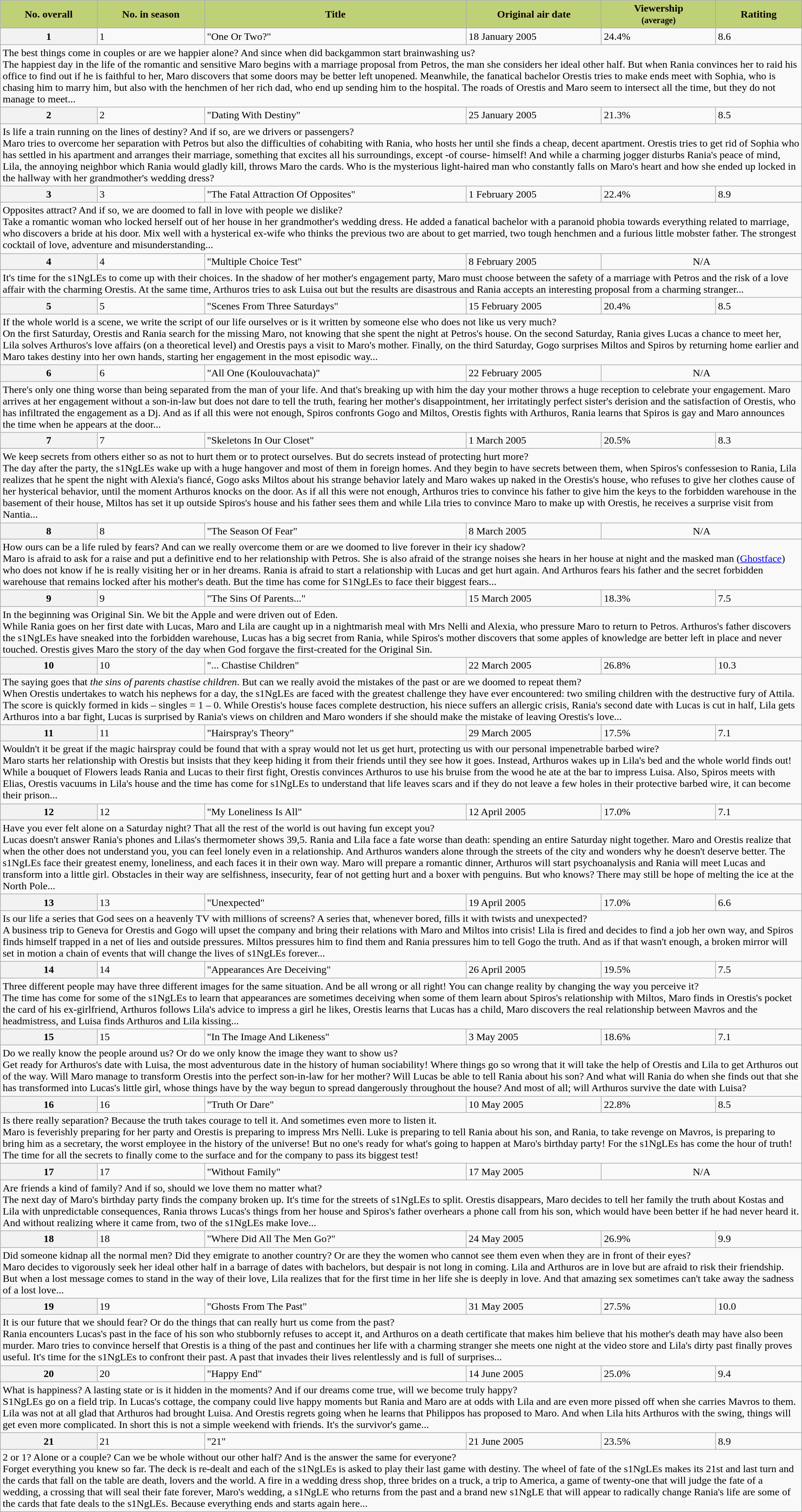<table class="wikitable">
<tr>
<th style="background:#bed177; color:#100;">No. overall</th>
<th style="background:#bed177; color:#100;">No. in season</th>
<th style="background:#bed177; color:#100;">Title</th>
<th style="background:#bed177; color:#100;">Original air date</th>
<th style="background:#bed177; color:#100;">Viewership<br><small>(average)</small></th>
<th style="background:#bed177; color:#100;">Ratiting</th>
</tr>
<tr>
<th>1</th>
<td>1</td>
<td>"One Or Two?"</td>
<td>18 January 2005</td>
<td>24.4%</td>
<td>8.6</td>
</tr>
<tr>
<td colspan="6">The best things come in couples or are we happier alone? And since when did backgammon start brainwashing us?<br>The happiest day in the life of the romantic and sensitive Maro begins with a marriage proposal from Petros, the man she considers her ideal other half. But when Rania convinces her to raid his office to find out if he is faithful to her, Maro discovers that some doors may be better left unopened. Meanwhile, the fanatical bachelor Orestis tries to make ends meet with Sophia, who is chasing him to marry him, but also with the henchmen of her rich dad, who end up sending him to the hospital. The roads of Orestis and Maro seem to intersect all the time, but they do not manage to meet...</td>
</tr>
<tr>
<th>2</th>
<td>2</td>
<td>"Dating With Destiny"</td>
<td>25 January 2005</td>
<td>21.3%</td>
<td>8.5</td>
</tr>
<tr>
<td colspan="6">Is life a train running on the lines of destiny? And if so, are we drivers or passengers?<br>Maro tries to overcome her separation with Petros but also the difficulties of cohabiting with Rania, who hosts her until she finds a cheap, decent apartment. Orestis tries to get rid of Sophia who has settled in his apartment and arranges their marriage, something that excites all his surroundings, except -of course- himself! And while a charming jogger disturbs Rania's peace of mind, Lila, the annoying neighbor which Rania would gladly kill, throws Maro the cards. Who is the mysterious light-haired man who constantly falls on Maro's heart and how she ended up locked in the hallway with her grandmother's wedding dress?</td>
</tr>
<tr>
<th>3</th>
<td>3</td>
<td>"The Fatal Attraction Of Opposites"</td>
<td>1 February 2005</td>
<td>22.4%</td>
<td>8.9</td>
</tr>
<tr>
<td colspan="6">Opposites attract? And if so, we are doomed to fall in love with people we dislike?<br>Take a romantic woman who locked herself out of her house in her grandmother's wedding dress. He added a fanatical bachelor with a paranoid phobia towards everything related to marriage, who discovers a bride at his door. Mix well with a hysterical ex-wife who thinks the previous two are about to get married, two tough henchmen and a furious little mobster father. The strongest cocktail of love, adventure and misunderstanding...</td>
</tr>
<tr>
<th>4</th>
<td>4</td>
<td>"Multiple Choice Test"</td>
<td>8 February 2005</td>
<td colspan="2" style="text-align:center;">N/A</td>
</tr>
<tr>
<td colspan="6">It's time for the s1NgLEs to come up with their choices. In the shadow of her mother's engagement party, Maro must choose between the safety of a marriage with Petros and the risk of a love affair with the charming Orestis. At the same time, Arthuros tries to ask Luisa out but the results are disastrous and Rania accepts an interesting proposal from a charming stranger...</td>
</tr>
<tr>
<th>5</th>
<td>5</td>
<td>"Scenes From Three Saturdays"</td>
<td>15 February 2005</td>
<td>20.4%</td>
<td>8.5</td>
</tr>
<tr>
<td colspan="6">If the whole world is a scene, we write the script of our life ourselves or is it written by someone else who does not like us very much?<br>On the first Saturday, Orestis and Rania search for the missing Maro, not knowing that she spent the night at Petros's house. On the second Saturday, Rania gives Lucas a chance to meet her, Lila solves Arthuros's love affairs (on a theoretical level) and Orestis pays a visit to Maro's mother. Finally, on the third Saturday, Gogo surprises Miltos and Spiros by returning home earlier and Maro takes destiny into her own hands, starting her engagement in the most episodic way...</td>
</tr>
<tr>
<th>6</th>
<td>6</td>
<td>"All One (Koulouvachata)"</td>
<td>22 February 2005</td>
<td colspan="2" style="text-align:center;">N/A</td>
</tr>
<tr>
<td colspan="6">There's only one thing worse than being separated from the man of your life. And that's breaking up with him the day your mother throws a huge reception to celebrate your engagement. Maro arrives at her engagement without a son-in-law but does not dare to tell the truth, fearing her mother's disappointment, her irritatingly perfect sister's derision and the satisfaction of Orestis, who has infiltrated the engagement as a Dj. And as if all this were not enough, Spiros confronts Gogo and Miltos, Orestis fights with Arthuros, Rania learns that Spiros is gay and Maro announces the time when he appears at the door...</td>
</tr>
<tr>
<th>7</th>
<td>7</td>
<td>"Skeletons In Our Closet"</td>
<td>1 March 2005</td>
<td>20.5%</td>
<td>8.3</td>
</tr>
<tr>
<td colspan="6">We keep secrets from others either so as not to hurt them or to protect ourselves. But do secrets instead of protecting hurt more?<br>The day after the party, the s1NgLEs wake up with a huge hangover and most of them in foreign homes. And they begin to have secrets between them, when Spiros's confessesion to Rania, Lila realizes that he spent the night with Alexia's fiancé, Gogo asks Miltos about his strange behavior lately and Maro wakes up naked in the Orestis's house, who refuses to give her clothes cause of her hysterical behavior, until the moment Arthuros knocks on the door. As if all this were not enough, Arthuros tries to convince his father to give him the keys to the forbidden warehouse in the basement of their house, Miltos has set it up outside Spiros's house and his father sees them and while Lila tries to convince Maro to make up with Orestis, he receives a surprise visit from Nantia...</td>
</tr>
<tr>
<th>8</th>
<td>8</td>
<td>"The Season Of Fear"</td>
<td>8 March 2005</td>
<td colspan="2" style="text-align:center;">N/A</td>
</tr>
<tr>
<td colspan="6">How ours can be a life ruled by fears? And can we really overcome them or are we doomed to live forever in their icy shadow?<br>Maro is afraid to ask for a raise and put a definitive end to her relationship with Petros. She is also afraid of the strange noises she hears in her house at night and the masked man (<a href='#'>Ghostface</a>) who does not know if he is really visiting her or in her dreams. Rania is afraid to start a relationship with Lucas and get hurt again. And Arthuros fears his father and the secret forbidden warehouse that remains locked after his mother's death. But the time has come for S1NgLEs to face their biggest fears...</td>
</tr>
<tr>
<th>9</th>
<td>9</td>
<td>"The Sins Of Parents..."</td>
<td>15 March 2005</td>
<td>18.3%</td>
<td>7.5</td>
</tr>
<tr>
<td colspan="6">In the beginning was Original Sin. We bit the Apple and were driven out of Eden.<br>While Rania goes on her first date with Lucas, Maro and Lila are caught up in a nightmarish meal with Mrs Nelli and Alexia, who pressure Maro to return to Petros. Arthuros's father discovers the s1NgLEs have sneaked into the forbidden warehouse, Lucas has a big secret from Rania, while Spiros's mother discovers that some apples of knowledge are better left in place and never touched. Orestis gives Maro the story of the day when God forgave the first-created for the Original Sin.</td>
</tr>
<tr>
<th>10</th>
<td>10</td>
<td>"... Chastise Children"</td>
<td>22 March 2005</td>
<td>26.8%</td>
<td>10.3</td>
</tr>
<tr>
<td colspan="6">The saying goes that <em>the sins of parents chastise children</em>. But can we really avoid the mistakes of the past or are we doomed to repeat them?<br>When Orestis undertakes to watch his nephews for a day, the s1NgLEs are faced with the greatest challenge they have ever encountered: two smiling children with the destructive fury of Attila. The score is quickly formed in kids – singles = 1 – 0. While Orestis's house faces complete destruction, his niece suffers an allergic crisis, Rania's second date with Lucas is cut in half, Lila gets Arthuros into a bar fight, Lucas is surprised by Rania's views on children and Maro wonders if she should make the mistake of leaving Orestis's love...</td>
</tr>
<tr>
<th>11</th>
<td>11</td>
<td>"Hairspray's Theory"</td>
<td>29 March 2005</td>
<td>17.5%</td>
<td>7.1</td>
</tr>
<tr>
<td colspan="6">Wouldn't it be great if the magic hairspray could be found that with a spray would not let us get hurt, protecting us with our personal impenetrable barbed wire?<br>Maro starts her relationship with Orestis but insists that they keep hiding it from their friends until they see how it goes. Instead, Arthuros wakes up in Lila's bed and the whole world finds out! While a bouquet of Flowers leads Rania and Lucas to their first fight, Orestis convinces Arthuros to use his bruise from the wood he ate at the bar to impress Luisa. Also, Spiros meets with Elias, Orestis vacuums in Lila's house and the time has come for s1NgLEs to understand that life leaves scars and if they do not leave a few holes in their protective barbed wire, it can become their prison...</td>
</tr>
<tr>
<th>12</th>
<td>12</td>
<td>"My Loneliness Is All"</td>
<td>12 April 2005</td>
<td>17.0%</td>
<td>7.1</td>
</tr>
<tr>
<td colspan="6">Have you ever felt alone on a Saturday night? That all the rest of the world is out having fun except you?<br>Lucas doesn't answer Rania's phones and Lilas's thermometer shows 39,5. Rania and Lila face a fate worse than death: spending an entire Saturday night together. Maro and Orestis realize that when the other does not understand you, you can feel lonely even in a relationship. And Arthuros wanders alone through the streets of the city and wonders why he doesn't deserve better. The s1NgLEs face their greatest enemy, loneliness, and each faces it in their own way. Maro will prepare a romantic dinner, Arthuros will start psychoanalysis and Rania will meet Lucas and transform into a little girl. Obstacles in their way are selfishness, insecurity, fear of not getting hurt and a boxer with penguins. But who knows? There may still be hope of melting the ice at the North Pole...</td>
</tr>
<tr>
<th>13</th>
<td>13</td>
<td>"Unexpected"</td>
<td>19 April 2005</td>
<td>17.0%</td>
<td>6.6</td>
</tr>
<tr>
<td colspan="6">Is our life a series that God sees on a heavenly TV with millions of screens? A series that, whenever bored, fills it with twists and unexpected?<br>A business trip to Geneva for Orestis and Gogo will upset the company and bring their relations with Maro and Miltos into crisis! Lila is fired and decides to find a job her own way, and Spiros finds himself trapped in a net of lies and outside pressures. Miltos pressures him to find them and Rania pressures him to tell Gogo the truth. And as if that wasn't enough, a broken mirror will set in motion a chain of events that will change the lives of s1NgLEs forever...</td>
</tr>
<tr>
<th>14</th>
<td>14</td>
<td>"Appearances Are Deceiving"</td>
<td>26 April 2005</td>
<td>19.5%</td>
<td>7.5</td>
</tr>
<tr>
<td colspan="6">Three different people may have three different images for the same situation. And be all wrong or all right! You can change reality by changing the way you perceive it?<br>The time has come for some of the s1NgLEs to learn that appearances are sometimes deceiving when some of them learn about Spiros's relationship with Miltos, Maro finds in Orestis's pocket the card of his ex-girlfriend, Arthuros follows Lila's advice to impress a girl he likes, Orestis learns that Lucas has a child, Maro discovers the real relationship between Mavros and the headmistress, and Luisa finds Arthuros and Lila kissing...</td>
</tr>
<tr>
<th>15</th>
<td>15</td>
<td>"In The Image And Likeness"</td>
<td>3 May 2005</td>
<td>18.6%</td>
<td>7.1</td>
</tr>
<tr>
<td colspan="6">Do we really know the people around us? Or do we only know the image they want to show us?<br>Get ready for Arthuros's date with Luisa, the most adventurous date in the history of human sociability! Where things go so wrong that it will take the help of Orestis and Lila to get Arthuros out of the way. Will Maro manage to transform Orestis into the perfect son-in-law for her mother? Will Lucas be able to tell Rania about his son? And what will Rania do when she finds out that she has transformed into Lucas's little girl, whose things have by the way begun to spread dangerously throughout the house? And most of all; will Arthuros survive the date with Luisa?</td>
</tr>
<tr>
<th>16</th>
<td>16</td>
<td>"Truth Or Dare"</td>
<td>10 May 2005</td>
<td>22.8%</td>
<td>8.5</td>
</tr>
<tr>
<td colspan="6">Is there really separation? Βecause the truth takes courage to tell it. And sometimes even more to listen it.<br>Maro is feverishly preparing for her party and Orestis is preparing to impress Mrs Nelli. Luke is preparing to tell Rania about his son, and Rania, to take revenge on Mavros, is preparing to bring him as a secretary, the worst employee in the history of the universe! But no one's ready for what's going to happen at Maro's birthday party! For the s1NgLEs has come the hour of truth! The time for all the secrets to finally come to the surface and for the company to pass its biggest test!</td>
</tr>
<tr>
<th>17</th>
<td>17</td>
<td>"Without Family"</td>
<td>17 May 2005</td>
<td colspan="2" style="text-align:center;">N/A</td>
</tr>
<tr>
<td colspan="6">Are friends a kind of family? And if so, should we love them no matter what?<br>The next day of Maro's birthday party finds the company broken up. It's time for the streets of s1NgLEs to split. Orestis disappears, Maro decides to tell her family the truth about Kostas and Lila with unpredictable consequences, Rania throws Lucas's things from her house and Spiros's father overhears a phone call from his son, which would have been better if he had never heard it. And without realizing where it came from, two of the s1NgLEs make love...</td>
</tr>
<tr>
<th>18</th>
<td>18</td>
<td>"Where Did All The Men Go?"</td>
<td>24 May 2005</td>
<td>26.9%</td>
<td>9.9</td>
</tr>
<tr>
<td colspan="6">Did someone kidnap all the normal men? Did they emigrate to another country? Or are they the women who cannot see them even when they are in front of their eyes?<br>Maro decides to vigorously seek her ideal other half in a barrage of dates with bachelors, but despair is not long in coming. Lila and Arthuros are in love but are afraid to risk their friendship. But when a lost message comes to stand in the way of their love, Lila realizes that for the first time in her life she is deeply in love. And that amazing sex sometimes can't take away the sadness of a lost love...</td>
</tr>
<tr>
<th>19</th>
<td>19</td>
<td>"Ghosts From The Past"</td>
<td>31 May 2005</td>
<td>27.5%</td>
<td>10.0</td>
</tr>
<tr>
<td colspan="6">It is our future that we should fear? Or do the things that can really hurt us come from the past?<br>Rania encounters Lucas's past in the face of his son who stubbornly refuses to accept it, and Arthuros on a death certificate that makes him believe that his mother's death may have also been murder. Maro tries to convince herself that Orestis is a thing of the past and continues her life with a charming stranger she meets one night at the video store and Lila's dirty past finally proves useful. It's time for the s1NgLEs to confront their past. A past that invades their lives relentlessly and is full of surprises...</td>
</tr>
<tr>
<th>20</th>
<td>20</td>
<td>"Happy End"</td>
<td>14 June 2005</td>
<td>25.0%</td>
<td>9.4</td>
</tr>
<tr>
<td colspan="6">What is happiness? A lasting state or is it hidden in the moments? And if our dreams come true, will we become truly happy?<br>S1NgLEs go on a field trip. In Lucas's cottage, the company could live happy moments but Rania and Maro are at odds with Lila and are even more pissed off when she carries Mavros to them. Lila was not at all glad that Arthuros had brought Luisa. And Orestis regrets going when he learns that Philippos has proposed to Maro. And when Lila hits Arthuros with the swing, things will get even more complicated. In short this is not a simple weekend with friends. It's the survivor's game...</td>
</tr>
<tr>
<th>21</th>
<td>21</td>
<td>"21"</td>
<td>21 June 2005</td>
<td>23.5%</td>
<td>8.9</td>
</tr>
<tr>
<td colspan="6">2 or 1? Alone or a couple? Can we be whole without our other half? And is the answer the same for everyone?<br>Forget everything you knew so far. The deck is re-dealt and each of the s1NgLEs is asked to play their last game with destiny. The wheel of fate of the s1NgLEs makes its 21st and last turn and the cards that fall on the table are death, lovers and the world. A fire in a wedding dress shop, three brides on a truck, a trip to America, a game of twenty-one that will judge the fate of a wedding, a crossing that will seal their fate forever, Maro's wedding, a s1NgLE who returns from the past and a brand new s1NgLE that will appear to radically change Rania's life are some of the cards that fate deals to the s1NgLEs. Because everything ends and starts again here...</td>
</tr>
</table>
